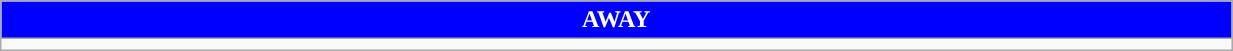<table class="wikitable collapsible collapsed" style="width:65%">
<tr>
<th colspan=6 ! style="color:white; background:blue">AWAY</th>
</tr>
<tr>
<td></td>
</tr>
</table>
